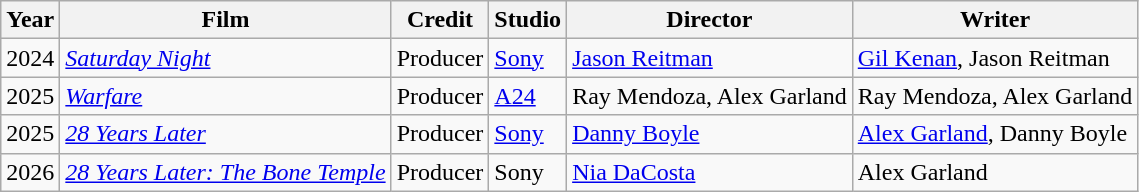<table class="wikitable">
<tr>
<th>Year</th>
<th>Film</th>
<th>Credit</th>
<th>Studio</th>
<th>Director</th>
<th>Writer</th>
</tr>
<tr>
<td>2024</td>
<td><em><a href='#'>Saturday Night</a></em></td>
<td>Producer</td>
<td><a href='#'>Sony</a></td>
<td><a href='#'>Jason Reitman</a></td>
<td><a href='#'>Gil Kenan</a>, Jason Reitman</td>
</tr>
<tr>
<td>2025</td>
<td><em><a href='#'>Warfare</a></em></td>
<td>Producer</td>
<td><a href='#'>A24</a></td>
<td>Ray Mendoza, Alex Garland</td>
<td>Ray Mendoza, Alex Garland</td>
</tr>
<tr>
<td>2025</td>
<td><em><a href='#'>28 Years Later</a></em></td>
<td>Producer</td>
<td><a href='#'>Sony</a></td>
<td><a href='#'>Danny Boyle</a></td>
<td><a href='#'>Alex Garland</a>, Danny Boyle</td>
</tr>
<tr>
<td>2026</td>
<td><em><a href='#'>28 Years Later: The Bone Temple</a></em></td>
<td>Producer</td>
<td>Sony</td>
<td><a href='#'>Nia DaCosta</a></td>
<td>Alex Garland</td>
</tr>
</table>
